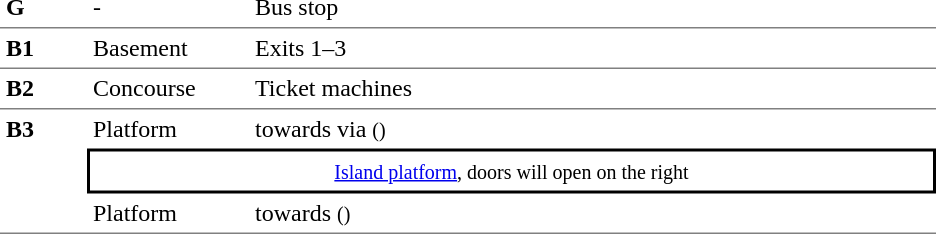<table table border=0 cellspacing=0 cellpadding=4>
<tr>
<td style = "border-bottom:solid 1px gray;" rowspan=1 valign=top><strong>G</strong></td>
<td style = "border-bottom:solid 1px gray;" valign=top>-</td>
<td style = "border-bottom:solid 1px gray;" valign=top>Bus stop</td>
</tr>
<tr>
<td style = "border-bottom:solid 1px gray;" rowspan=1 valign=top><strong>B1</strong></td>
<td style = "border-bottom:solid 1px gray;" valign=top>Basement</td>
<td style = "border-bottom:solid 1px gray;" valign=top>Exits 1–3</td>
</tr>
<tr>
<td style = "border-bottom:solid 1px gray;" rowspan=1 valign=top><strong>B2</strong></td>
<td style = "border-bottom:solid 1px gray;" valign=top>Concourse</td>
<td style = "border-bottom:solid 1px gray;" valign=top>Ticket machines</td>
</tr>
<tr>
<td style="border-bottom:solid 1px gray;" rowspan=3 valign=top width=50><strong>B3</strong></td>
<td width=100>Platform </td>
<td width=450> towards  via  <small>()</small></td>
</tr>
<tr>
<td style = "border-top:solid 2px black;border-right:solid 2px black;border-left:solid 2px black;border-bottom:solid 2px black; text-align:center;" colspan=2><small><a href='#'>Island platform</a>, doors will open on the right</small></td>
</tr>
<tr>
<td style="border-bottom:solid 1px gray;" width=100>Platform </td>
<td style="border-bottom:solid 1px gray;" width=450> towards  <small>()</small></td>
</tr>
</table>
